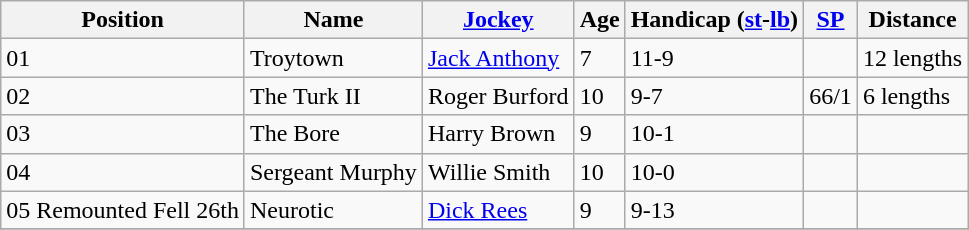<table class="wikitable sortable">
<tr>
<th data-sort-type="number">Position</th>
<th>Name</th>
<th><a href='#'>Jockey</a></th>
<th data-sort-type="number">Age</th>
<th>Handicap (<a href='#'>st</a>-<a href='#'>lb</a>)</th>
<th><a href='#'>SP</a></th>
<th>Distance</th>
</tr>
<tr>
<td>01</td>
<td>Troytown</td>
<td><a href='#'>Jack Anthony</a></td>
<td>7</td>
<td>11-9</td>
<td></td>
<td>12 lengths</td>
</tr>
<tr>
<td>02</td>
<td>The Turk II</td>
<td>Roger Burford</td>
<td>10</td>
<td>9-7</td>
<td>66/1</td>
<td>6 lengths</td>
</tr>
<tr>
<td>03</td>
<td>The Bore</td>
<td>Harry Brown</td>
<td>9</td>
<td>10-1</td>
<td></td>
<td></td>
</tr>
<tr>
<td>04</td>
<td>Sergeant Murphy</td>
<td>Willie Smith</td>
<td>10</td>
<td>10-0</td>
<td></td>
<td></td>
</tr>
<tr>
<td>05 Remounted Fell 26th</td>
<td>Neurotic</td>
<td><a href='#'>Dick Rees</a></td>
<td>9</td>
<td>9-13</td>
<td></td>
<td></td>
</tr>
<tr>
</tr>
</table>
